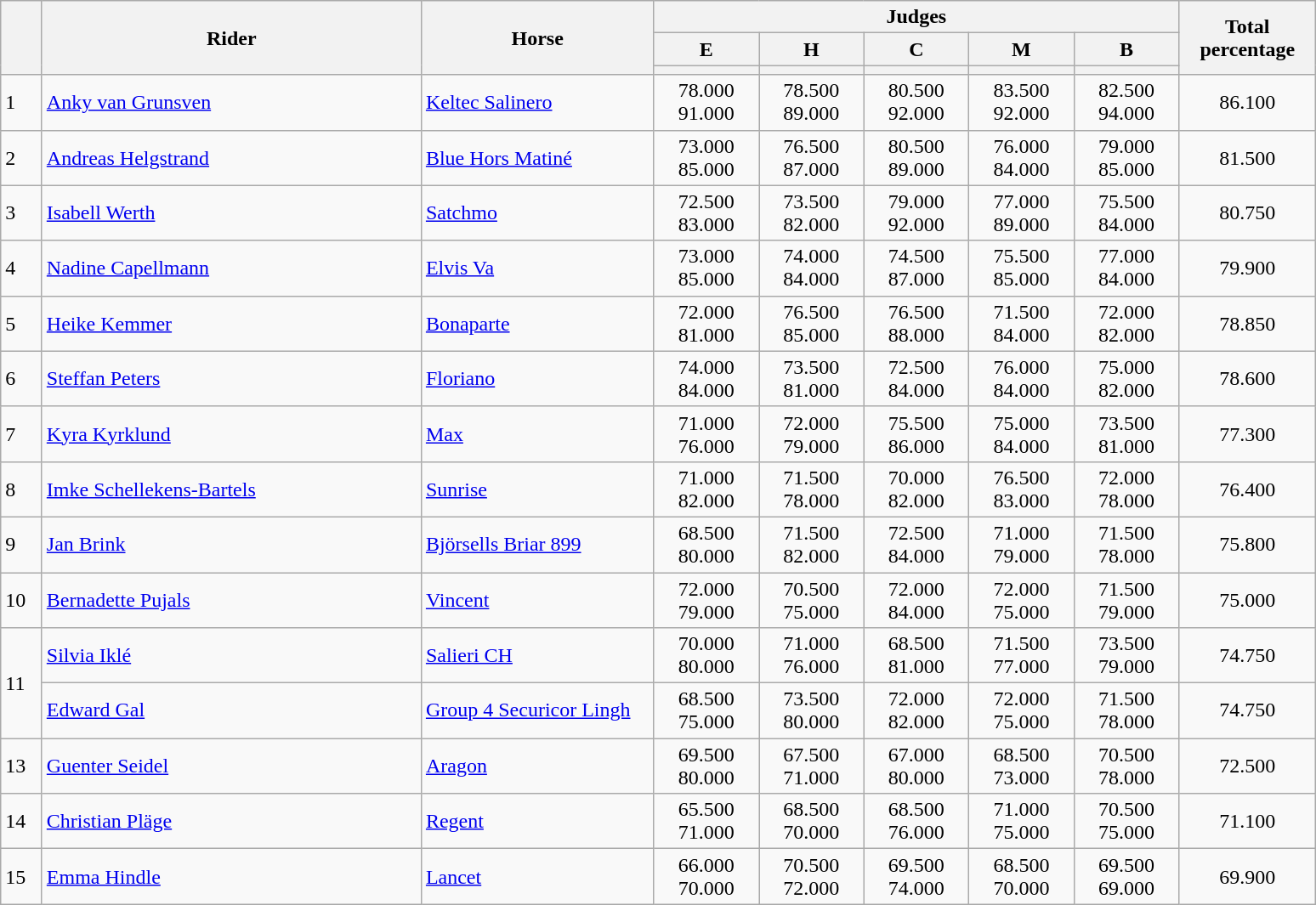<table class="wikitable">
<tr>
<th rowspan="3" width=25></th>
<th rowspan="3" width=290>Rider</th>
<th rowspan="3" width=175>Horse</th>
<th colspan="5" class="unsortable">Judges</th>
<th rowspan="3" width=100>Total percentage</th>
</tr>
<tr>
<th width=75>E</th>
<th width=75>H</th>
<th width=75>C</th>
<th width=75>M</th>
<th width=75>B</th>
</tr>
<tr>
<th width=75></th>
<th width=75></th>
<th width=75></th>
<th width=75></th>
<th width=75></th>
</tr>
<tr>
<td>1</td>
<td> <a href='#'>Anky van Grunsven</a></td>
<td><a href='#'>Keltec Salinero</a></td>
<td align="center">78.000<br>91.000</td>
<td align="center">78.500<br>89.000</td>
<td align="center">80.500<br>92.000</td>
<td align="center">83.500<br>92.000</td>
<td align="center">82.500<br>94.000</td>
<td align="center">86.100</td>
</tr>
<tr>
<td>2</td>
<td> <a href='#'>Andreas Helgstrand</a></td>
<td><a href='#'>Blue Hors Matiné</a></td>
<td align="center">73.000<br>85.000</td>
<td align="center">76.500<br>87.000</td>
<td align="center">80.500<br>89.000</td>
<td align="center">76.000<br>84.000</td>
<td align="center">79.000<br>85.000</td>
<td align="center">81.500</td>
</tr>
<tr>
<td>3</td>
<td> <a href='#'>Isabell Werth</a></td>
<td><a href='#'>Satchmo</a></td>
<td align="center">72.500<br>83.000</td>
<td align="center">73.500<br>82.000</td>
<td align="center">79.000<br>92.000</td>
<td align="center">77.000<br>89.000</td>
<td align="center">75.500<br>84.000</td>
<td align="center">80.750</td>
</tr>
<tr>
<td>4</td>
<td> <a href='#'>Nadine Capellmann</a></td>
<td><a href='#'>Elvis Va</a></td>
<td align="center">73.000<br>85.000</td>
<td align="center">74.000<br>84.000</td>
<td align="center">74.500<br>87.000</td>
<td align="center">75.500<br>85.000</td>
<td align="center">77.000<br>84.000</td>
<td align="center">79.900</td>
</tr>
<tr>
<td>5</td>
<td> <a href='#'>Heike Kemmer</a></td>
<td><a href='#'>Bonaparte</a></td>
<td align="center">72.000<br>81.000</td>
<td align="center">76.500<br>85.000</td>
<td align="center">76.500<br>88.000</td>
<td align="center">71.500<br>84.000</td>
<td align="center">72.000<br>82.000</td>
<td align="center">78.850</td>
</tr>
<tr>
<td>6</td>
<td> <a href='#'>Steffan Peters</a></td>
<td><a href='#'>Floriano</a></td>
<td align="center">74.000<br>84.000</td>
<td align="center">73.500<br>81.000</td>
<td align="center">72.500<br>84.000</td>
<td align="center">76.000<br>84.000</td>
<td align="center">75.000<br>82.000</td>
<td align="center">78.600</td>
</tr>
<tr>
<td>7</td>
<td> <a href='#'>Kyra Kyrklund</a></td>
<td><a href='#'>Max</a></td>
<td align="center">71.000<br>76.000</td>
<td align="center">72.000<br>79.000</td>
<td align="center">75.500<br>86.000</td>
<td align="center">75.000<br>84.000</td>
<td align="center">73.500<br>81.000</td>
<td align="center">77.300</td>
</tr>
<tr>
<td>8</td>
<td> <a href='#'>Imke Schellekens-Bartels</a></td>
<td><a href='#'>Sunrise</a></td>
<td align="center">71.000<br>82.000</td>
<td align="center">71.500<br>78.000</td>
<td align="center">70.000<br>82.000</td>
<td align="center">76.500<br>83.000</td>
<td align="center">72.000<br>78.000</td>
<td align="center">76.400</td>
</tr>
<tr>
<td>9</td>
<td> <a href='#'>Jan Brink</a></td>
<td><a href='#'>Björsells Briar 899</a></td>
<td align="center">68.500<br>80.000</td>
<td align="center">71.500<br>82.000</td>
<td align="center">72.500<br>84.000</td>
<td align="center">71.000<br>79.000</td>
<td align="center">71.500<br>78.000</td>
<td align="center">75.800</td>
</tr>
<tr>
<td>10</td>
<td> <a href='#'>Bernadette Pujals</a></td>
<td><a href='#'>Vincent</a></td>
<td align="center">72.000<br>79.000</td>
<td align="center">70.500<br>75.000</td>
<td align="center">72.000<br>84.000</td>
<td align="center">72.000<br>75.000</td>
<td align="center">71.500<br>79.000</td>
<td align="center">75.000</td>
</tr>
<tr>
<td rowspan="2">11</td>
<td> <a href='#'>Silvia Iklé</a></td>
<td><a href='#'>Salieri CH</a></td>
<td align="center">70.000<br>80.000</td>
<td align="center">71.000<br>76.000</td>
<td align="center">68.500<br>81.000</td>
<td align="center">71.500<br>77.000</td>
<td align="center">73.500<br>79.000</td>
<td align="center">74.750</td>
</tr>
<tr>
<td> <a href='#'>Edward Gal</a></td>
<td><a href='#'>Group 4 Securicor Lingh</a></td>
<td align="center">68.500<br>75.000</td>
<td align="center">73.500<br>80.000</td>
<td align="center">72.000<br>82.000</td>
<td align="center">72.000<br>75.000</td>
<td align="center">71.500<br>78.000</td>
<td align="center">74.750</td>
</tr>
<tr>
<td>13</td>
<td> <a href='#'>Guenter Seidel</a></td>
<td><a href='#'>Aragon</a></td>
<td align="center">69.500<br>80.000</td>
<td align="center">67.500<br>71.000</td>
<td align="center">67.000<br>80.000</td>
<td align="center">68.500<br>73.000</td>
<td align="center">70.500<br>78.000</td>
<td align="center">72.500</td>
</tr>
<tr>
<td>14</td>
<td> <a href='#'>Christian Pläge</a></td>
<td><a href='#'>Regent</a></td>
<td align="center">65.500<br>71.000</td>
<td align="center">68.500<br>70.000</td>
<td align="center">68.500<br>76.000</td>
<td align="center">71.000<br>75.000</td>
<td align="center">70.500<br>75.000</td>
<td align="center">71.100</td>
</tr>
<tr>
<td>15</td>
<td> <a href='#'>Emma Hindle</a></td>
<td><a href='#'>Lancet</a></td>
<td align="center">66.000<br>70.000</td>
<td align="center">70.500<br>72.000</td>
<td align="center">69.500<br>74.000</td>
<td align="center">68.500<br>70.000</td>
<td align="center">69.500<br>69.000</td>
<td align="center">69.900</td>
</tr>
</table>
